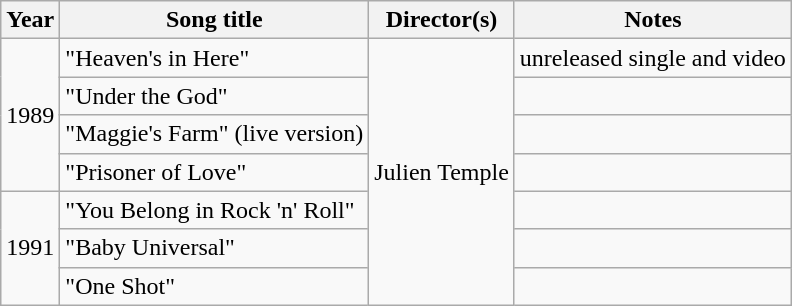<table class="wikitable">
<tr>
<th style="width:1em;">Year</th>
<th>Song title</th>
<th>Director(s)</th>
<th>Notes</th>
</tr>
<tr>
<td rowspan="4">1989</td>
<td>"Heaven's in Here"</td>
<td rowspan="7">Julien Temple</td>
<td>unreleased single and video</td>
</tr>
<tr>
<td>"Under the God"</td>
<td></td>
</tr>
<tr>
<td>"Maggie's Farm" (live version)</td>
<td></td>
</tr>
<tr>
<td>"Prisoner of Love"</td>
<td></td>
</tr>
<tr>
<td rowspan="3">1991</td>
<td>"You Belong in Rock 'n' Roll"</td>
<td></td>
</tr>
<tr>
<td>"Baby Universal"</td>
<td></td>
</tr>
<tr>
<td>"One Shot"</td>
<td></td>
</tr>
</table>
